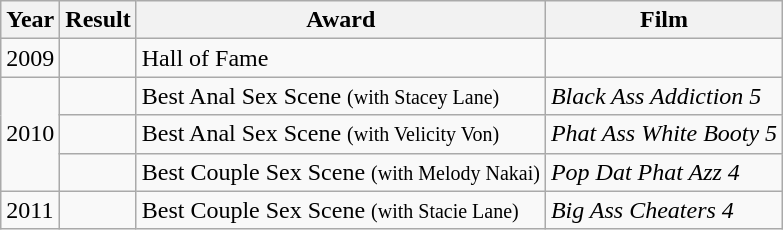<table class="wikitable">
<tr>
<th>Year</th>
<th>Result</th>
<th>Award</th>
<th>Film</th>
</tr>
<tr>
<td>2009</td>
<td></td>
<td>Hall of Fame</td>
<td></td>
</tr>
<tr>
<td rowspan="3">2010</td>
<td></td>
<td>Best Anal Sex Scene <small>(with Stacey Lane)</small></td>
<td><em>Black Ass Addiction 5</em></td>
</tr>
<tr>
<td></td>
<td>Best Anal Sex Scene <small>(with Velicity Von)</small></td>
<td><em>Phat Ass White Booty 5</em></td>
</tr>
<tr>
<td></td>
<td>Best Couple Sex Scene <small>(with Melody Nakai)</small></td>
<td><em>Pop Dat Phat Azz 4</em></td>
</tr>
<tr>
<td>2011</td>
<td></td>
<td>Best Couple Sex Scene <small>(with Stacie Lane)</small></td>
<td><em>Big Ass Cheaters 4</em></td>
</tr>
</table>
